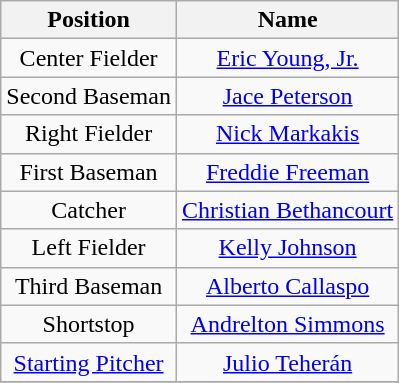<table class="wikitable" style="text-align:left">
<tr>
<th>Position</th>
<th>Name</th>
</tr>
<tr style="text-align: center;">
<td>Center Fielder</td>
<td style="text-align: center;"><a href='#'>Eric Young, Jr.</a></td>
</tr>
<tr style="text-align: center;">
<td>Second Baseman</td>
<td style="text-align: center;"><a href='#'>Jace Peterson</a></td>
</tr>
<tr style="text-align: center;">
<td>Right Fielder</td>
<td style="text-align: center;"><a href='#'>Nick Markakis</a></td>
</tr>
<tr style="text-align: center;">
<td>First Baseman</td>
<td style="text-align: center;"><a href='#'>Freddie Freeman</a></td>
</tr>
<tr style="text-align: center;">
<td>Catcher</td>
<td style="text-align: center;"><a href='#'>Christian Bethancourt</a></td>
</tr>
<tr style="text-align: center;">
<td>Left Fielder</td>
<td style="text-align: center;"><a href='#'>Kelly Johnson</a></td>
</tr>
<tr style="text-align: center;">
<td>Third Baseman</td>
<td style="text-align: center;"><a href='#'>Alberto Callaspo</a></td>
</tr>
<tr style="text-align: center;">
<td>Shortstop</td>
<td style="text-align: center;"><a href='#'>Andrelton Simmons</a></td>
</tr>
<tr style="text-align: center;">
<td style="text-align: center;"><a href='#'>Starting Pitcher</a></td>
<td style="text-align: center;"><a href='#'>Julio Teherán</a></td>
</tr>
<tr>
</tr>
</table>
